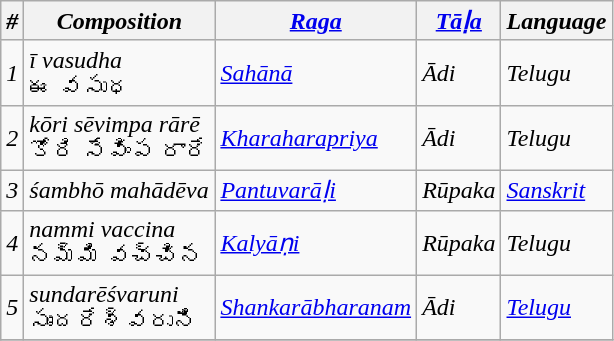<table class="wikitable">
<tr>
<th><em>#</em></th>
<th><em>Composition</em></th>
<th><em><a href='#'>Raga</a></em></th>
<th><em><a href='#'>Tāḷa</a></em></th>
<th><em>Language</em></th>
</tr>
<tr>
<td><em>1</em></td>
<td><em>ī vasudha</em> <br>ఈ వసుధ</td>
<td><em><a href='#'>Sahānā</a></em></td>
<td><em>Ādi</em></td>
<td><em>Telugu</em></td>
</tr>
<tr>
<td><em>2</em></td>
<td><em>kōri sēvimpa rārē</em> <br>కోరి సేవింప రారే</td>
<td><em><a href='#'>Kharaharapriya</a></em></td>
<td><em>Ādi</em></td>
<td><em>Telugu</em></td>
</tr>
<tr>
<td><em>3</em></td>
<td><em>śambhō mahādēva</em> <br></td>
<td><em><a href='#'>Pantuvarāḷi</a></em></td>
<td><em>Rūpaka</em></td>
<td><em><a href='#'>Sanskrit</a></em></td>
</tr>
<tr>
<td><em>4</em></td>
<td><em>nammi vaccina </em> <br>నమ్మి వచ్చిన</td>
<td><em><a href='#'>Kalyāṇi</a></em></td>
<td><em>Rūpaka</em></td>
<td><em>Telugu</em></td>
</tr>
<tr>
<td><em>5</em></td>
<td><em>sundarēśvaruni</em> <br>సుందరేశ్వరుని</td>
<td><em><a href='#'>Shankarābharanam</a></em></td>
<td><em>Ādi</em></td>
<td><em><a href='#'>Telugu</a></em></td>
</tr>
<tr>
</tr>
</table>
